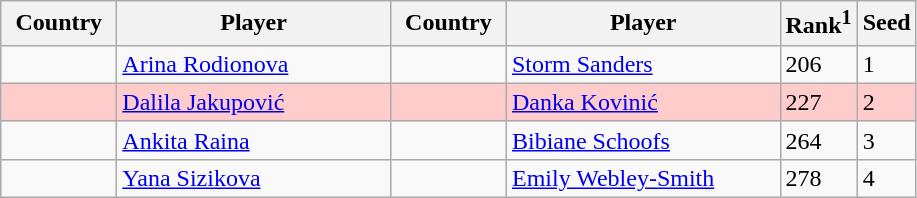<table class="sortable wikitable">
<tr>
<th width="70">Country</th>
<th width="175">Player</th>
<th width="70">Country</th>
<th width="175">Player</th>
<th>Rank<sup>1</sup></th>
<th>Seed</th>
</tr>
<tr>
<td></td>
<td><a href='#'>Arina Rodionova</a></td>
<td></td>
<td><a href='#'>Storm Sanders</a></td>
<td>206</td>
<td>1</td>
</tr>
<tr style="background:#fcc;">
<td></td>
<td><a href='#'>Dalila Jakupović</a></td>
<td></td>
<td><a href='#'>Danka Kovinić</a></td>
<td>227</td>
<td>2</td>
</tr>
<tr>
<td></td>
<td><a href='#'>Ankita Raina</a></td>
<td></td>
<td><a href='#'>Bibiane Schoofs</a></td>
<td>264</td>
<td>3</td>
</tr>
<tr>
<td></td>
<td><a href='#'>Yana Sizikova</a></td>
<td></td>
<td><a href='#'>Emily Webley-Smith</a></td>
<td>278</td>
<td>4</td>
</tr>
</table>
